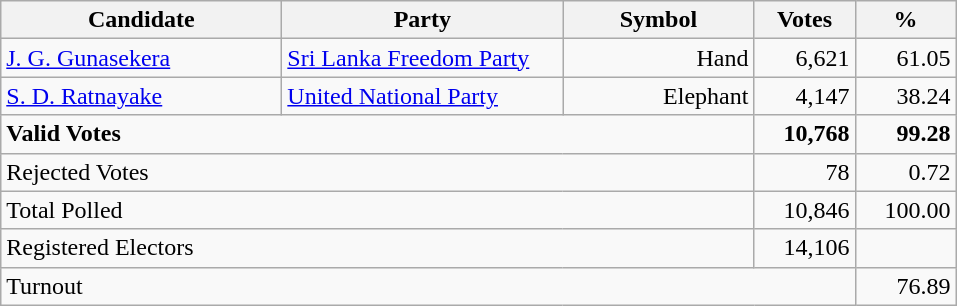<table class="wikitable" border="1" style="text-align:right;">
<tr>
<th align=left width="180">Candidate</th>
<th align=left width="180">Party</th>
<th align=left width="120">Symbol</th>
<th align=left width="60">Votes</th>
<th align=left width="60">%</th>
</tr>
<tr>
<td align=left><a href='#'>J. G. Gunasekera</a></td>
<td align=left><a href='#'>Sri Lanka Freedom Party</a></td>
<td>Hand</td>
<td>6,621</td>
<td>61.05</td>
</tr>
<tr>
<td align=left><a href='#'>S. D. Ratnayake</a></td>
<td align=left><a href='#'>United National Party</a></td>
<td>Elephant</td>
<td>4,147</td>
<td>38.24</td>
</tr>
<tr>
<td align=left colspan=3><strong>Valid Votes</strong></td>
<td><strong>10,768</strong></td>
<td><strong>99.28</strong></td>
</tr>
<tr>
<td align=left colspan=3>Rejected Votes</td>
<td>78</td>
<td>0.72</td>
</tr>
<tr>
<td align=left colspan=3>Total Polled</td>
<td>10,846</td>
<td>100.00</td>
</tr>
<tr>
<td align=left colspan=3>Registered Electors</td>
<td>14,106</td>
<td></td>
</tr>
<tr>
<td align=left colspan=4>Turnout</td>
<td>76.89</td>
</tr>
</table>
